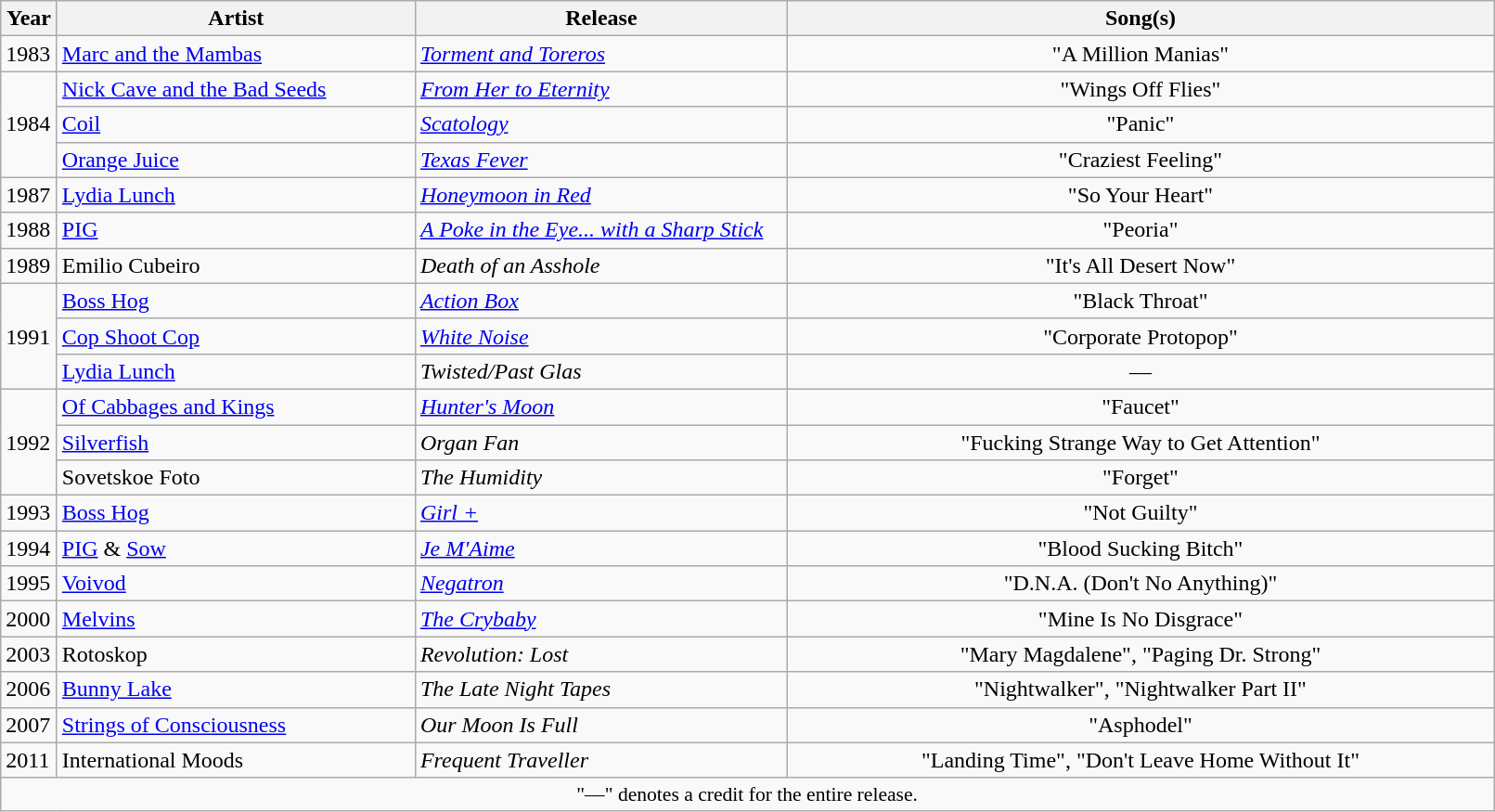<table class="wikitable sortable">
<tr>
<th width="33">Year</th>
<th width="250">Artist</th>
<th width="260">Release</th>
<th width="500">Song(s)</th>
</tr>
<tr>
<td>1983</td>
<td><a href='#'>Marc and the Mambas</a></td>
<td><em><a href='#'>Torment and Toreros</a></em></td>
<td align="center">"A Million Manias"</td>
</tr>
<tr>
<td rowspan="3">1984</td>
<td><a href='#'>Nick Cave and the Bad Seeds</a></td>
<td><em><a href='#'>From Her to Eternity</a></em></td>
<td align="center">"Wings Off Flies"</td>
</tr>
<tr>
<td><a href='#'>Coil</a></td>
<td><em><a href='#'>Scatology</a></em></td>
<td align="center">"Panic"</td>
</tr>
<tr>
<td><a href='#'>Orange Juice</a></td>
<td><em><a href='#'>Texas Fever</a></em></td>
<td align="center">"Craziest Feeling"</td>
</tr>
<tr>
<td>1987</td>
<td><a href='#'>Lydia Lunch</a></td>
<td><em><a href='#'>Honeymoon in Red</a></em></td>
<td align="center">"So Your Heart"</td>
</tr>
<tr>
<td>1988</td>
<td><a href='#'>PIG</a></td>
<td><em><a href='#'>A Poke in the Eye... with a Sharp Stick</a></em></td>
<td align="center">"Peoria"</td>
</tr>
<tr>
<td>1989</td>
<td>Emilio Cubeiro</td>
<td><em>Death of an Asshole</em></td>
<td align="center">"It's All Desert Now"</td>
</tr>
<tr>
<td rowspan="3">1991</td>
<td><a href='#'>Boss Hog</a></td>
<td><em><a href='#'>Action Box</a></em></td>
<td align="center">"Black Throat"</td>
</tr>
<tr>
<td><a href='#'>Cop Shoot Cop</a></td>
<td><em><a href='#'>White Noise</a></em></td>
<td align="center">"Corporate Protopop"</td>
</tr>
<tr>
<td><a href='#'>Lydia Lunch</a></td>
<td><em>Twisted/Past Glas</em></td>
<td align="center">—</td>
</tr>
<tr>
<td rowspan="3">1992</td>
<td><a href='#'>Of Cabbages and Kings</a></td>
<td><em><a href='#'>Hunter's Moon</a></em></td>
<td align="center">"Faucet"</td>
</tr>
<tr>
<td><a href='#'>Silverfish</a></td>
<td><em>Organ Fan</em></td>
<td align="center">"Fucking Strange Way to Get Attention"</td>
</tr>
<tr>
<td>Sovetskoe Foto</td>
<td><em>The Humidity</em></td>
<td align="center">"Forget"</td>
</tr>
<tr>
<td>1993</td>
<td><a href='#'>Boss Hog</a></td>
<td><em><a href='#'>Girl +</a></em></td>
<td align="center">"Not Guilty"</td>
</tr>
<tr>
<td>1994</td>
<td><a href='#'>PIG</a> & <a href='#'>Sow</a></td>
<td><em><a href='#'>Je M'Aime</a></em></td>
<td align="center">"Blood Sucking Bitch"</td>
</tr>
<tr>
<td>1995</td>
<td><a href='#'>Voivod</a></td>
<td><em><a href='#'>Negatron</a></em></td>
<td align="center">"D.N.A. (Don't No Anything)"</td>
</tr>
<tr>
<td>2000</td>
<td><a href='#'>Melvins</a></td>
<td><em><a href='#'>The Crybaby</a></em></td>
<td align="center">"Mine Is No Disgrace"</td>
</tr>
<tr>
<td>2003</td>
<td>Rotoskop</td>
<td><em>Revolution: Lost</em></td>
<td align="center">"Mary Magdalene", "Paging Dr. Strong"</td>
</tr>
<tr>
<td>2006</td>
<td><a href='#'>Bunny Lake</a></td>
<td><em>The Late Night Tapes</em></td>
<td align="center">"Nightwalker", "Nightwalker Part II"</td>
</tr>
<tr>
<td>2007</td>
<td><a href='#'>Strings of Consciousness</a></td>
<td><em>Our Moon Is Full</em></td>
<td align="center">"Asphodel"</td>
</tr>
<tr>
<td>2011</td>
<td>International Moods</td>
<td><em>Frequent Traveller</em></td>
<td align="center">"Landing Time", "Don't Leave Home Without It"</td>
</tr>
<tr>
<td align="center" colspan="5" style="font-size:90%">"—" denotes a credit for the entire release.</td>
</tr>
</table>
